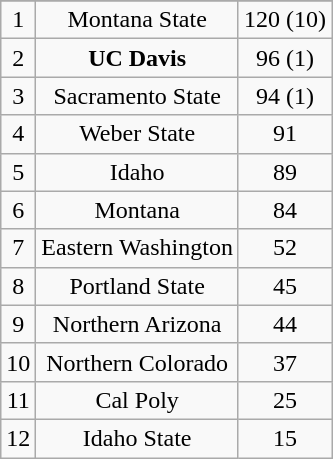<table class="wikitable" style="display: inline-table;">
<tr align="center">
</tr>
<tr align="center">
<td>1</td>
<td>Montana State</td>
<td>120 (10)</td>
</tr>
<tr align="center">
<td>2</td>
<td><strong>UC Davis</strong></td>
<td>96 (1)</td>
</tr>
<tr align="center">
<td>3</td>
<td>Sacramento State</td>
<td>94 (1)</td>
</tr>
<tr align="center">
<td>4</td>
<td>Weber State</td>
<td>91</td>
</tr>
<tr align="center">
<td>5</td>
<td>Idaho</td>
<td>89</td>
</tr>
<tr align="center">
<td>6</td>
<td>Montana</td>
<td>84</td>
</tr>
<tr align="center">
<td>7</td>
<td>Eastern Washington</td>
<td>52</td>
</tr>
<tr align="center">
<td>8</td>
<td>Portland State</td>
<td>45</td>
</tr>
<tr align="center">
<td>9</td>
<td>Northern Arizona</td>
<td>44</td>
</tr>
<tr align="center">
<td>10</td>
<td>Northern Colorado</td>
<td>37</td>
</tr>
<tr align="center">
<td>11</td>
<td>Cal Poly</td>
<td>25</td>
</tr>
<tr align="center">
<td>12</td>
<td>Idaho State</td>
<td>15</td>
</tr>
</table>
